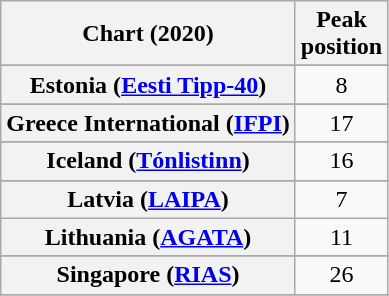<table class="wikitable sortable plainrowheaders" style="text-align:center">
<tr>
<th scope="col">Chart (2020)</th>
<th scope="col">Peak<br>position</th>
</tr>
<tr>
</tr>
<tr>
</tr>
<tr>
</tr>
<tr>
</tr>
<tr>
</tr>
<tr>
</tr>
<tr>
</tr>
<tr>
<th scope="row">Estonia (<a href='#'>Eesti Tipp-40</a>)</th>
<td>8</td>
</tr>
<tr>
</tr>
<tr>
</tr>
<tr>
</tr>
<tr>
<th scope="row">Greece International (<a href='#'>IFPI</a>)</th>
<td>17</td>
</tr>
<tr>
</tr>
<tr>
</tr>
<tr>
</tr>
<tr>
</tr>
<tr>
<th scope="row">Iceland (<a href='#'>Tónlistinn</a>)</th>
<td>16</td>
</tr>
<tr>
</tr>
<tr>
</tr>
<tr>
</tr>
<tr>
<th scope="row">Latvia (<a href='#'>LAIPA</a>)</th>
<td>7</td>
</tr>
<tr>
<th scope="row">Lithuania (<a href='#'>AGATA</a>)</th>
<td>11</td>
</tr>
<tr>
</tr>
<tr>
</tr>
<tr>
</tr>
<tr>
</tr>
<tr>
</tr>
<tr>
<th scope="row">Singapore (<a href='#'>RIAS</a>)</th>
<td>26</td>
</tr>
<tr>
</tr>
<tr>
</tr>
<tr>
</tr>
<tr>
</tr>
<tr>
</tr>
<tr>
</tr>
</table>
